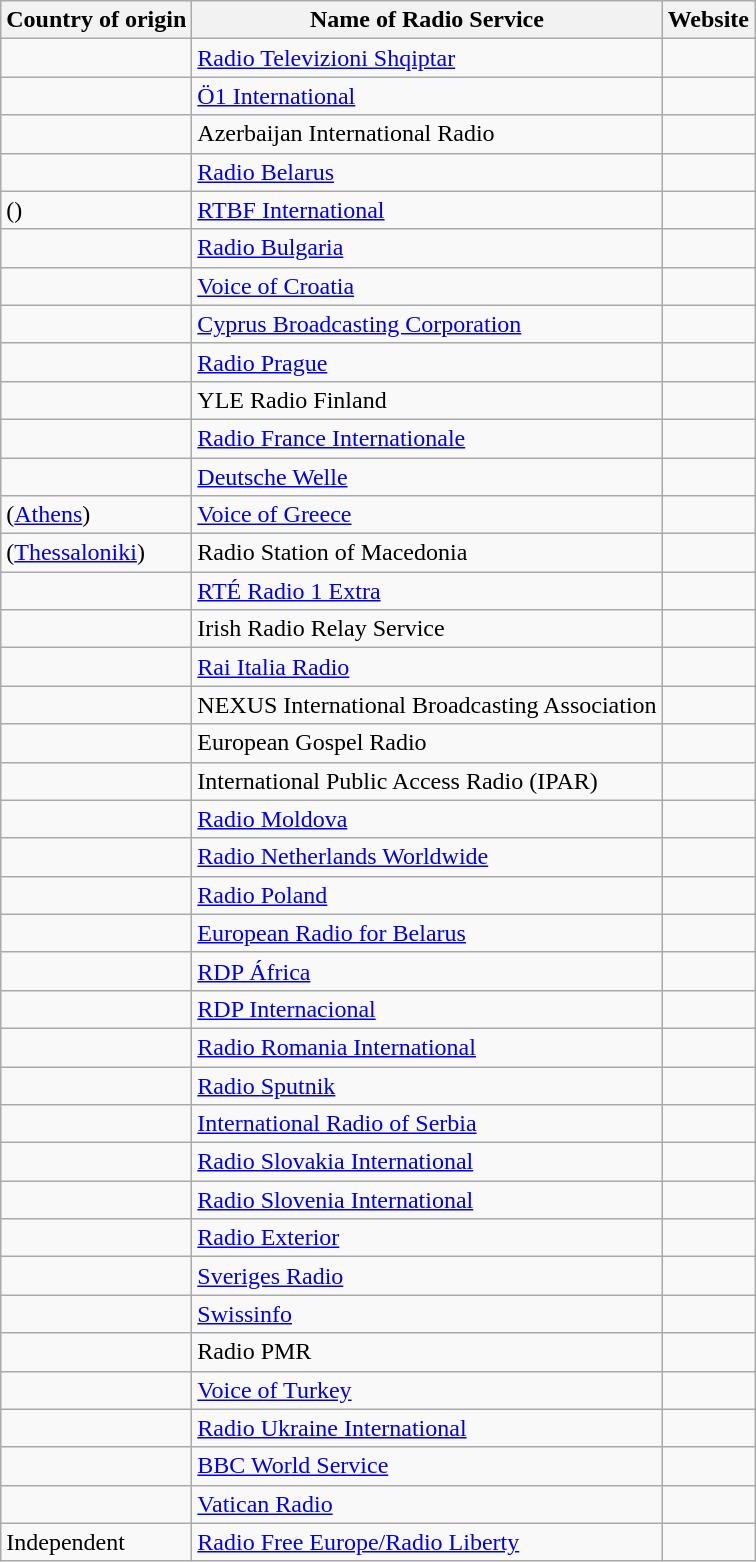<table class="wikitable">
<tr>
<th>Country of origin</th>
<th>Name of Radio Service</th>
<th>Website</th>
</tr>
<tr>
<td></td>
<td><a href='#'>Radio Televizioni Shqiptar</a></td>
<td></td>
</tr>
<tr>
<td></td>
<td><a href='#'>Ö1 International</a></td>
<td></td>
</tr>
<tr>
<td></td>
<td>Azerbaijan International Radio</td>
<td></td>
</tr>
<tr>
<td></td>
<td><a href='#'>Radio Belarus</a></td>
<td></td>
</tr>
<tr>
<td> ()</td>
<td><a href='#'>RTBF International</a></td>
<td></td>
</tr>
<tr>
<td></td>
<td><a href='#'>Radio Bulgaria</a></td>
<td></td>
</tr>
<tr>
<td></td>
<td><a href='#'>Voice of Croatia</a></td>
<td></td>
</tr>
<tr>
<td></td>
<td><a href='#'>Cyprus Broadcasting Corporation</a></td>
<td></td>
</tr>
<tr>
<td></td>
<td><a href='#'>Radio Prague</a></td>
<td></td>
</tr>
<tr>
<td></td>
<td>YLE Radio Finland</td>
<td></td>
</tr>
<tr>
<td></td>
<td><a href='#'>Radio France Internationale</a></td>
<td></td>
</tr>
<tr>
<td></td>
<td><a href='#'>Deutsche Welle</a></td>
<td></td>
</tr>
<tr>
<td> (<a href='#'>Athens</a>)</td>
<td><a href='#'>Voice of Greece</a></td>
<td></td>
</tr>
<tr>
<td> (<a href='#'>Thessaloniki</a>)</td>
<td>Radio Station of Macedonia</td>
<td></td>
</tr>
<tr>
<td></td>
<td><a href='#'>RTÉ Radio 1 Extra</a></td>
<td></td>
</tr>
<tr>
<td></td>
<td>Irish Radio Relay Service</td>
<td></td>
</tr>
<tr>
<td></td>
<td><a href='#'>Rai Italia Radio</a></td>
<td></td>
</tr>
<tr>
<td></td>
<td>NEXUS International Broadcasting Association</td>
<td></td>
</tr>
<tr>
<td></td>
<td>European Gospel Radio</td>
<td></td>
</tr>
<tr>
<td></td>
<td>International Public Access Radio (IPAR)</td>
<td></td>
</tr>
<tr>
<td></td>
<td><a href='#'>Radio Moldova</a></td>
<td></td>
</tr>
<tr>
<td></td>
<td><a href='#'>Radio Netherlands Worldwide</a></td>
<td></td>
</tr>
<tr>
<td></td>
<td><a href='#'>Radio Poland</a></td>
<td></td>
</tr>
<tr>
<td></td>
<td><a href='#'>European Radio for Belarus</a></td>
<td></td>
</tr>
<tr>
<td></td>
<td><a href='#'>RDP África</a></td>
<td></td>
</tr>
<tr>
<td></td>
<td><a href='#'>RDP Internacional</a></td>
<td></td>
</tr>
<tr>
<td></td>
<td><a href='#'>Radio Romania International</a></td>
<td></td>
</tr>
<tr>
<td></td>
<td><a href='#'>Radio Sputnik</a></td>
<td></td>
</tr>
<tr>
<td></td>
<td><a href='#'>International Radio of Serbia</a></td>
<td></td>
</tr>
<tr>
<td></td>
<td><a href='#'>Radio Slovakia International</a></td>
<td></td>
</tr>
<tr>
<td></td>
<td><a href='#'>Radio Slovenia International</a></td>
<td></td>
</tr>
<tr>
<td></td>
<td><a href='#'>Radio Exterior</a></td>
<td></td>
</tr>
<tr>
<td></td>
<td><a href='#'>Sveriges Radio</a></td>
<td></td>
</tr>
<tr>
<td></td>
<td><a href='#'>Swissinfo</a></td>
<td></td>
</tr>
<tr>
<td></td>
<td>Radio PMR</td>
<td></td>
</tr>
<tr>
<td></td>
<td><a href='#'>Voice of Turkey</a></td>
<td></td>
</tr>
<tr>
<td></td>
<td><a href='#'>Radio Ukraine International</a></td>
<td></td>
</tr>
<tr>
<td></td>
<td><a href='#'>BBC World Service</a></td>
<td></td>
</tr>
<tr>
<td></td>
<td><a href='#'>Vatican Radio</a></td>
<td></td>
</tr>
<tr>
<td>Independent</td>
<td><a href='#'>Radio Free Europe/Radio Liberty</a></td>
<td></td>
</tr>
</table>
